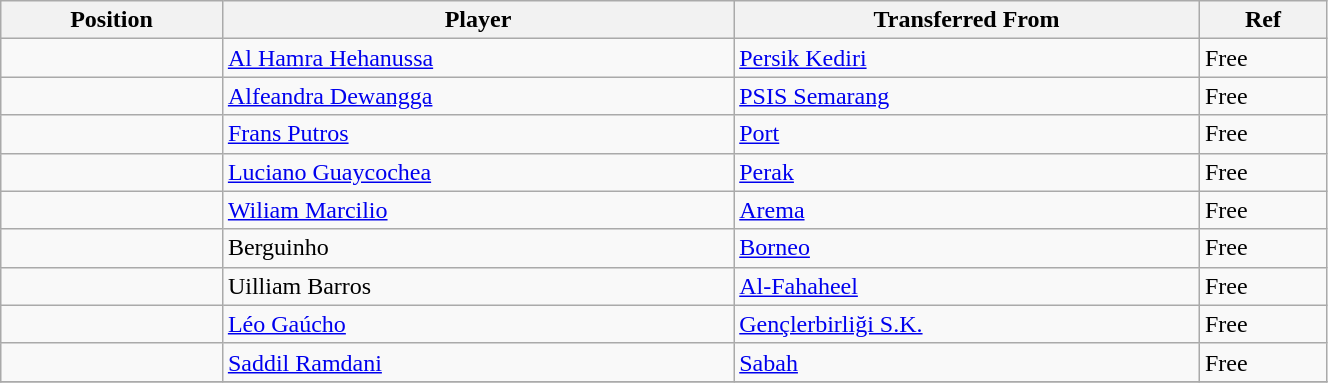<table class="wikitable sortable" style="width:70%; text-align:center; font-size:100%; text-align:left;">
<tr>
<th>Position</th>
<th>Player</th>
<th>Transferred From</th>
<th>Ref</th>
</tr>
<tr>
<td></td>
<td> <a href='#'>Al Hamra Hehanussa</a></td>
<td> <a href='#'>Persik Kediri</a></td>
<td>Free</td>
</tr>
<tr>
<td></td>
<td> <a href='#'>Alfeandra Dewangga</a></td>
<td> <a href='#'>PSIS Semarang</a></td>
<td>Free</td>
</tr>
<tr>
<td></td>
<td> <a href='#'>Frans Putros</a></td>
<td> <a href='#'>Port</a></td>
<td>Free</td>
</tr>
<tr>
<td></td>
<td> <a href='#'>Luciano Guaycochea</a></td>
<td> <a href='#'>Perak</a></td>
<td>Free</td>
</tr>
<tr>
<td></td>
<td> <a href='#'>Wiliam Marcilio</a></td>
<td> <a href='#'>Arema</a></td>
<td>Free</td>
</tr>
<tr>
<td></td>
<td> Berguinho</td>
<td> <a href='#'>Borneo</a></td>
<td>Free</td>
</tr>
<tr>
<td></td>
<td> Uilliam Barros</td>
<td> <a href='#'>Al-Fahaheel</a></td>
<td>Free</td>
</tr>
<tr>
<td></td>
<td> <a href='#'>Léo Gaúcho</a></td>
<td> <a href='#'>Gençlerbirliği S.K.</a></td>
<td>Free</td>
</tr>
<tr>
<td></td>
<td> <a href='#'>Saddil Ramdani</a></td>
<td> <a href='#'>Sabah</a></td>
<td>Free</td>
</tr>
<tr>
</tr>
</table>
